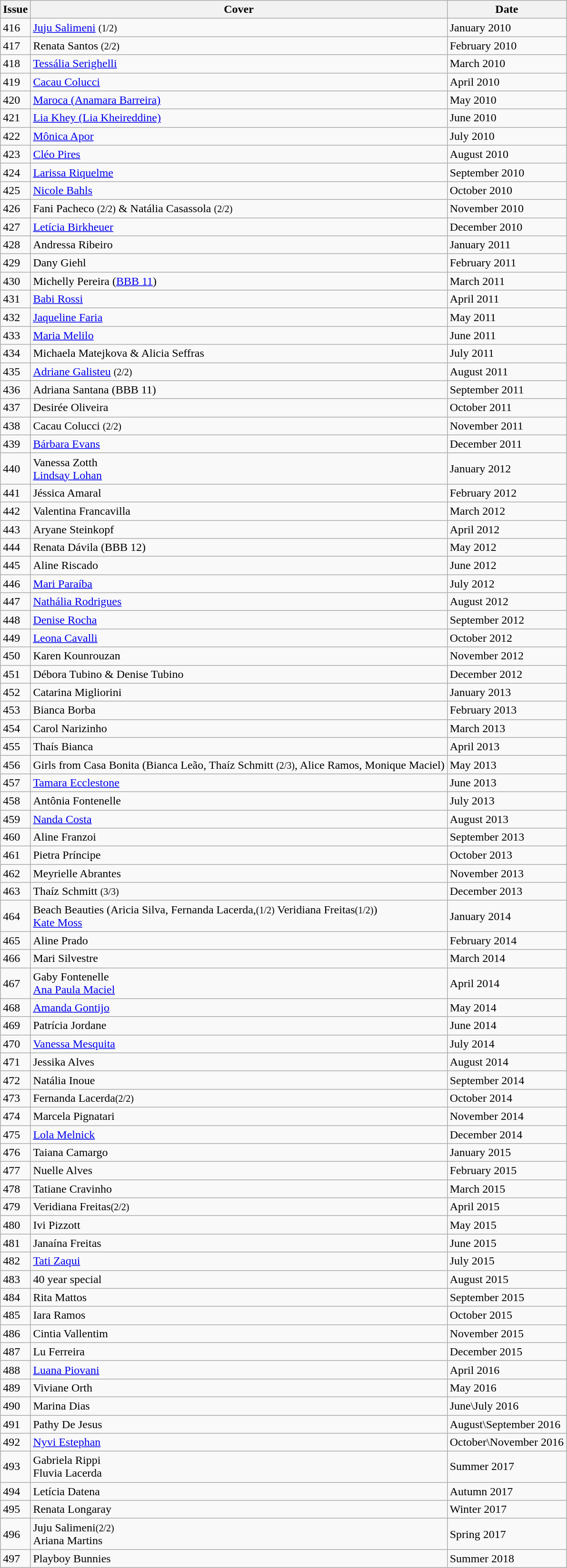<table class="wikitable">
<tr>
<th>Issue</th>
<th>Cover</th>
<th>Date</th>
</tr>
<tr>
<td>416</td>
<td><a href='#'>Juju Salimeni</a> <small>(1/2)</small></td>
<td>January 2010</td>
</tr>
<tr>
<td>417</td>
<td>Renata Santos <small>(2/2)</small></td>
<td>February 2010</td>
</tr>
<tr>
<td>418</td>
<td><a href='#'>Tessália Serighelli</a></td>
<td>March 2010</td>
</tr>
<tr>
<td>419</td>
<td><a href='#'>Cacau Colucci</a></td>
<td>April 2010</td>
</tr>
<tr>
<td>420</td>
<td><a href='#'>Maroca (Anamara Barreira)</a></td>
<td>May 2010</td>
</tr>
<tr>
<td>421</td>
<td><a href='#'>Lia Khey (Lia Kheireddine)</a></td>
<td>June 2010</td>
</tr>
<tr>
<td>422</td>
<td><a href='#'>Mônica Apor</a></td>
<td>July 2010</td>
</tr>
<tr>
<td>423</td>
<td><a href='#'>Cléo Pires</a></td>
<td>August 2010</td>
</tr>
<tr>
<td>424</td>
<td><a href='#'>Larissa Riquelme</a></td>
<td>September 2010</td>
</tr>
<tr>
<td>425</td>
<td><a href='#'>Nicole Bahls</a></td>
<td>October 2010</td>
</tr>
<tr>
<td>426</td>
<td>Fani Pacheco <small>(2/2)</small> & Natália Casassola <small>(2/2)</small></td>
<td>November 2010</td>
</tr>
<tr>
<td>427</td>
<td><a href='#'>Letícia Birkheuer</a></td>
<td>December 2010</td>
</tr>
<tr>
<td>428</td>
<td>Andressa Ribeiro</td>
<td>January 2011</td>
</tr>
<tr>
<td>429</td>
<td>Dany Giehl</td>
<td>February 2011</td>
</tr>
<tr>
<td>430</td>
<td>Michelly Pereira (<a href='#'>BBB 11</a>)</td>
<td>March 2011</td>
</tr>
<tr>
<td>431</td>
<td><a href='#'>Babi Rossi</a></td>
<td>April 2011</td>
</tr>
<tr>
<td>432</td>
<td><a href='#'>Jaqueline Faria</a></td>
<td>May 2011</td>
</tr>
<tr>
<td>433</td>
<td><a href='#'>Maria Melilo</a></td>
<td>June 2011</td>
</tr>
<tr>
<td>434</td>
<td>Michaela Matejkova & Alicia Seffras</td>
<td>July 2011</td>
</tr>
<tr>
<td>435</td>
<td><a href='#'>Adriane Galisteu</a> <small>(2/2)</small></td>
<td>August 2011</td>
</tr>
<tr>
<td>436</td>
<td>Adriana Santana (BBB 11)</td>
<td>September 2011</td>
</tr>
<tr>
<td>437</td>
<td>Desirée Oliveira</td>
<td>October 2011</td>
</tr>
<tr>
<td>438</td>
<td>Cacau Colucci <small>(2/2)</small></td>
<td>November 2011</td>
</tr>
<tr>
<td>439</td>
<td><a href='#'>Bárbara Evans</a></td>
<td>December 2011</td>
</tr>
<tr>
<td>440</td>
<td>Vanessa Zotth<br><a href='#'>Lindsay Lohan</a></td>
<td>January 2012</td>
</tr>
<tr>
<td>441</td>
<td>Jéssica Amaral</td>
<td>February 2012</td>
</tr>
<tr>
<td>442</td>
<td>Valentina Francavilla</td>
<td>March 2012</td>
</tr>
<tr>
<td>443</td>
<td>Aryane Steinkopf</td>
<td>April 2012</td>
</tr>
<tr>
<td>444</td>
<td>Renata Dávila (BBB 12)</td>
<td>May 2012</td>
</tr>
<tr>
<td>445</td>
<td>Aline Riscado</td>
<td>June 2012</td>
</tr>
<tr>
<td>446</td>
<td><a href='#'>Mari Paraíba</a></td>
<td>July 2012</td>
</tr>
<tr>
<td>447</td>
<td><a href='#'>Nathália Rodrigues</a></td>
<td>August 2012</td>
</tr>
<tr>
<td>448</td>
<td><a href='#'>Denise Rocha</a></td>
<td>September 2012</td>
</tr>
<tr>
<td>449</td>
<td><a href='#'>Leona Cavalli</a></td>
<td>October 2012</td>
</tr>
<tr>
<td>450</td>
<td>Karen Kounrouzan</td>
<td>November 2012</td>
</tr>
<tr>
<td>451</td>
<td>Débora Tubino & Denise Tubino</td>
<td>December 2012</td>
</tr>
<tr>
<td>452</td>
<td>Catarina Migliorini</td>
<td>January 2013</td>
</tr>
<tr>
<td>453</td>
<td>Bianca Borba</td>
<td>February 2013</td>
</tr>
<tr>
<td>454</td>
<td>Carol Narizinho</td>
<td>March 2013</td>
</tr>
<tr>
<td>455</td>
<td>Thaís Bianca</td>
<td>April 2013</td>
</tr>
<tr>
<td>456</td>
<td>Girls from Casa Bonita (Bianca Leão, Thaíz Schmitt <small>(2/3)</small>, Alice Ramos, Monique Maciel)</td>
<td>May 2013</td>
</tr>
<tr>
<td>457</td>
<td><a href='#'>Tamara Ecclestone</a></td>
<td>June 2013</td>
</tr>
<tr>
<td>458</td>
<td>Antônia Fontenelle</td>
<td>July 2013</td>
</tr>
<tr>
<td>459</td>
<td><a href='#'>Nanda Costa</a></td>
<td>August 2013</td>
</tr>
<tr>
<td>460</td>
<td>Aline Franzoi</td>
<td>September 2013</td>
</tr>
<tr>
<td>461</td>
<td>Pietra Príncipe</td>
<td>October 2013</td>
</tr>
<tr>
<td>462</td>
<td>Meyrielle Abrantes</td>
<td>November 2013</td>
</tr>
<tr>
<td>463</td>
<td>Thaíz Schmitt <small>(3/3)</small></td>
<td>December 2013</td>
</tr>
<tr>
<td>464</td>
<td>Beach Beauties (Aricia Silva, Fernanda Lacerda,<small>(1/2)</small> Veridiana Freitas<small>(1/2)</small>)<br><a href='#'>Kate Moss</a></td>
<td>January 2014</td>
</tr>
<tr>
<td>465</td>
<td>Aline Prado</td>
<td>February 2014</td>
</tr>
<tr>
<td>466</td>
<td>Mari Silvestre</td>
<td>March 2014</td>
</tr>
<tr>
<td>467</td>
<td>Gaby Fontenelle<br><a href='#'>Ana Paula Maciel</a></td>
<td>April 2014</td>
</tr>
<tr>
<td>468</td>
<td><a href='#'>Amanda Gontijo</a></td>
<td>May 2014</td>
</tr>
<tr>
<td>469</td>
<td>Patrícia Jordane</td>
<td>June 2014</td>
</tr>
<tr>
<td>470</td>
<td><a href='#'>Vanessa Mesquita</a></td>
<td>July 2014</td>
</tr>
<tr>
<td>471</td>
<td>Jessika Alves</td>
<td>August 2014</td>
</tr>
<tr>
<td>472</td>
<td>Natália Inoue</td>
<td>September 2014</td>
</tr>
<tr>
<td>473</td>
<td>Fernanda Lacerda<small>(2/2)</small></td>
<td>October 2014</td>
</tr>
<tr>
<td>474</td>
<td>Marcela Pignatari</td>
<td>November 2014</td>
</tr>
<tr>
<td>475</td>
<td><a href='#'>Lola Melnick</a></td>
<td>December 2014</td>
</tr>
<tr>
<td>476</td>
<td>Taiana Camargo</td>
<td>January 2015</td>
</tr>
<tr>
<td>477</td>
<td>Nuelle Alves</td>
<td>February 2015</td>
</tr>
<tr>
<td>478</td>
<td>Tatiane Cravinho</td>
<td>March 2015</td>
</tr>
<tr>
<td>479</td>
<td>Veridiana Freitas<small>(2/2)</small></td>
<td>April 2015</td>
</tr>
<tr>
<td>480</td>
<td>Ivi Pizzott</td>
<td>May 2015</td>
</tr>
<tr>
<td>481</td>
<td>Janaína Freitas</td>
<td>June 2015</td>
</tr>
<tr>
<td>482</td>
<td><a href='#'>Tati Zaqui</a></td>
<td>July 2015</td>
</tr>
<tr>
<td>483</td>
<td>40 year special</td>
<td>August 2015</td>
</tr>
<tr>
<td>484</td>
<td>Rita Mattos</td>
<td>September 2015</td>
</tr>
<tr>
<td>485</td>
<td>Iara Ramos</td>
<td>October 2015</td>
</tr>
<tr>
<td>486</td>
<td>Cintia Vallentim</td>
<td>November 2015</td>
</tr>
<tr>
<td>487</td>
<td>Lu Ferreira</td>
<td>December 2015</td>
</tr>
<tr>
<td>488</td>
<td><a href='#'>Luana Piovani</a></td>
<td>April 2016</td>
</tr>
<tr>
<td>489</td>
<td>Viviane Orth</td>
<td>May 2016</td>
</tr>
<tr>
<td>490</td>
<td>Marina Dias</td>
<td>June\July 2016</td>
</tr>
<tr>
<td>491</td>
<td>Pathy De Jesus</td>
<td>August\September 2016</td>
</tr>
<tr>
<td>492</td>
<td><a href='#'>Nyvi Estephan</a></td>
<td>October\November 2016</td>
</tr>
<tr>
<td>493</td>
<td>Gabriela Rippi<br>Fluvia Lacerda</td>
<td>Summer 2017</td>
</tr>
<tr>
<td>494</td>
<td>Letícia Datena</td>
<td>Autumn 2017</td>
</tr>
<tr>
<td>495</td>
<td>Renata Longaray</td>
<td>Winter 2017</td>
</tr>
<tr>
<td>496</td>
<td>Juju Salimeni<small>(2/2)</small><br>Ariana Martins</td>
<td>Spring 2017</td>
</tr>
<tr>
<td>497</td>
<td>Playboy Bunnies</td>
<td>Summer 2018</td>
</tr>
</table>
